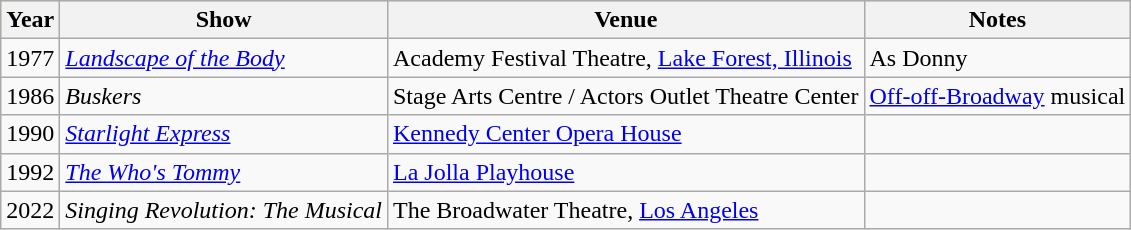<table class="wikitable">
<tr style="background:#fc9; text-align:center;">
<th>Year</th>
<th>Show</th>
<th>Venue</th>
<th>Notes</th>
</tr>
<tr>
<td>1977</td>
<td><em><a href='#'>Landscape of the Body</a></em></td>
<td>Academy Festival Theatre, <a href='#'>Lake Forest, Illinois</a></td>
<td>As Donny</td>
</tr>
<tr>
<td>1986</td>
<td><em>Buskers</em></td>
<td>Stage Arts Centre / Actors Outlet Theatre Center</td>
<td><a href='#'>Off-off-Broadway</a> musical</td>
</tr>
<tr>
<td>1990</td>
<td><em><a href='#'>Starlight Express</a></em></td>
<td><a href='#'>Kennedy Center Opera House</a></td>
<td></td>
</tr>
<tr>
<td>1992</td>
<td><em><a href='#'>The Who's Tommy</a></em></td>
<td><a href='#'>La Jolla Playhouse</a></td>
<td></td>
</tr>
<tr>
<td>2022</td>
<td><em>Singing Revolution: The Musical</em></td>
<td>The Broadwater Theatre, <a href='#'>Los Angeles</a></td>
<td></td>
</tr>
</table>
